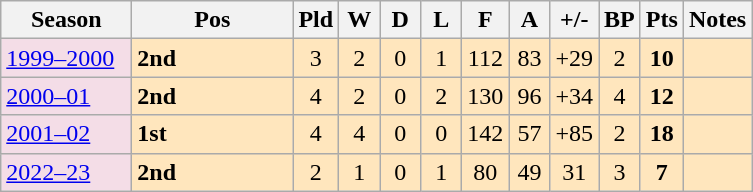<table class="wikitable">
<tr border=1 cellpadding=5 cellspacing=0>
<th style="width:80px;">Season</th>
<th style="width:100px;">Pos</th>
<th style="width:20px;">Pld</th>
<th style="width:20px;">W</th>
<th style="width:20px;">D</th>
<th style="width:20px;">L</th>
<th style="width:20px;">F</th>
<th style="width:20px;">A</th>
<th style="width:25px;">+/-</th>
<th style="width:20px;">BP</th>
<th style="width:20px;">Pts</th>
<th>Notes<br></th>
</tr>
<tr align=center>
<td style="text-align:left; background:#F4DDE7;"><a href='#'>1999–2000</a></td>
<td style="text-align:left; background:#ffe6bd;"><strong>2nd</strong></td>
<td style="background:#ffe6bd;">3</td>
<td style="background:#ffe6bd;">2</td>
<td style="background:#ffe6bd;">0</td>
<td style="background:#ffe6bd;">1</td>
<td style="background:#ffe6bd;">112</td>
<td style="background:#ffe6bd;">83</td>
<td style="background:#ffe6bd;">+29</td>
<td style="background:#ffe6bd;">2</td>
<td style="background:#ffe6bd;"><strong>10</strong></td>
<td style="background:#ffe6bd;"><br>
</td>
</tr>
<tr align=center>
<td style="text-align:left; background:#F4DDE7;"><a href='#'>2000–01</a></td>
<td style="text-align:left; background:#ffe6bd;"><strong>2nd</strong></td>
<td style="background:#ffe6bd;">4</td>
<td style="background:#ffe6bd;">2</td>
<td style="background:#ffe6bd;">0</td>
<td style="background:#ffe6bd;">2</td>
<td style="background:#ffe6bd;">130</td>
<td style="background:#ffe6bd;">96</td>
<td style="background:#ffe6bd;">+34</td>
<td style="background:#ffe6bd;">4</td>
<td style="background:#ffe6bd;"><strong>12</strong></td>
<td style="background:#ffe6bd;"><br>
</td>
</tr>
<tr align=center>
<td style="text-align:left; background:#F4DDE7;"><a href='#'>2001–02</a></td>
<td style="text-align:left; background:#ffe6bd;"><strong>1st</strong></td>
<td style="background:#ffe6bd;">4</td>
<td style="background:#ffe6bd;">4</td>
<td style="background:#ffe6bd;">0</td>
<td style="background:#ffe6bd;">0</td>
<td style="background:#ffe6bd;">142</td>
<td style="background:#ffe6bd;">57</td>
<td style="background:#ffe6bd;">+85</td>
<td style="background:#ffe6bd;">2</td>
<td style="background:#ffe6bd;"><strong>18</strong></td>
<td style="background:#ffe6bd;"><br>
</td>
</tr>
<tr align=center>
<td style="text-align:left; background:#F4DDE7;"><a href='#'>2022–23</a></td>
<td style="text-align:left; background:#ffe6bd;"><strong>2nd</strong></td>
<td style="background:#ffe6bd;">2</td>
<td style="background:#ffe6bd;">1</td>
<td style="background:#ffe6bd;">0</td>
<td style="background:#ffe6bd;">1</td>
<td style="background:#ffe6bd;">80</td>
<td style="background:#ffe6bd;">49</td>
<td style="background:#ffe6bd;">31</td>
<td style="background:#ffe6bd;">3</td>
<td style="background:#ffe6bd;"><strong>7</strong></td>
<td style="background:#ffe6bd;"><br></td>
</tr>
</table>
